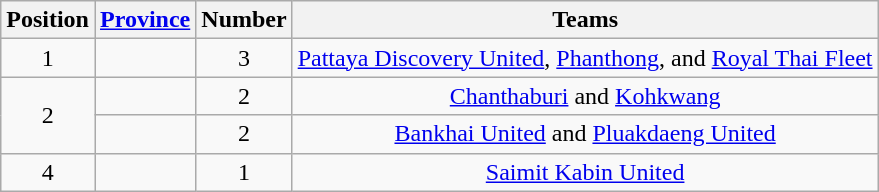<table class="wikitable">
<tr>
<th>Position</th>
<th><a href='#'>Province</a></th>
<th>Number</th>
<th>Teams</th>
</tr>
<tr>
<td align=center>1</td>
<td></td>
<td align=center>3</td>
<td align=center><a href='#'>Pattaya Discovery United</a>, <a href='#'>Phanthong</a>, and <a href='#'>Royal Thai Fleet</a></td>
</tr>
<tr>
<td align=center rowspan="2">2</td>
<td></td>
<td align=center>2</td>
<td align=center><a href='#'>Chanthaburi</a> and <a href='#'>Kohkwang</a></td>
</tr>
<tr>
<td></td>
<td align=center>2</td>
<td align=center><a href='#'>Bankhai United</a> and <a href='#'>Pluakdaeng United</a></td>
</tr>
<tr>
<td align=center>4</td>
<td></td>
<td align=center>1</td>
<td align=center><a href='#'>Saimit Kabin United</a></td>
</tr>
</table>
